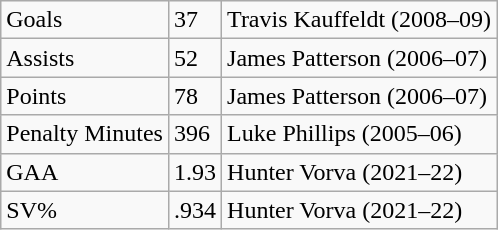<table class="wikitable">
<tr>
<td>Goals</td>
<td>37</td>
<td>Travis Kauffeldt (2008–09)</td>
</tr>
<tr>
<td>Assists</td>
<td>52</td>
<td>James Patterson (2006–07)</td>
</tr>
<tr>
<td>Points</td>
<td>78</td>
<td>James Patterson (2006–07)</td>
</tr>
<tr>
<td>Penalty Minutes</td>
<td>396</td>
<td>Luke Phillips (2005–06)</td>
</tr>
<tr>
<td>GAA</td>
<td>1.93</td>
<td>Hunter Vorva (2021–22)</td>
</tr>
<tr>
<td>SV%</td>
<td>.934</td>
<td>Hunter Vorva (2021–22)</td>
</tr>
</table>
